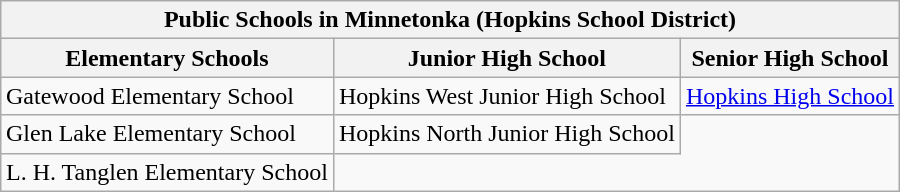<table class="wikitable" style="margin: 1em auto 1em auto">
<tr>
<th colspan=3>Public Schools in Minnetonka (Hopkins School District)</th>
</tr>
<tr>
<th>Elementary Schools</th>
<th>Junior High School</th>
<th>Senior High School</th>
</tr>
<tr>
<td>Gatewood Elementary School</td>
<td>Hopkins West Junior High School</td>
<td><a href='#'>Hopkins High School</a></td>
</tr>
<tr>
<td>Glen Lake Elementary School</td>
<td>Hopkins North Junior High School</td>
</tr>
<tr>
<td>L. H. Tanglen Elementary School</td>
</tr>
</table>
